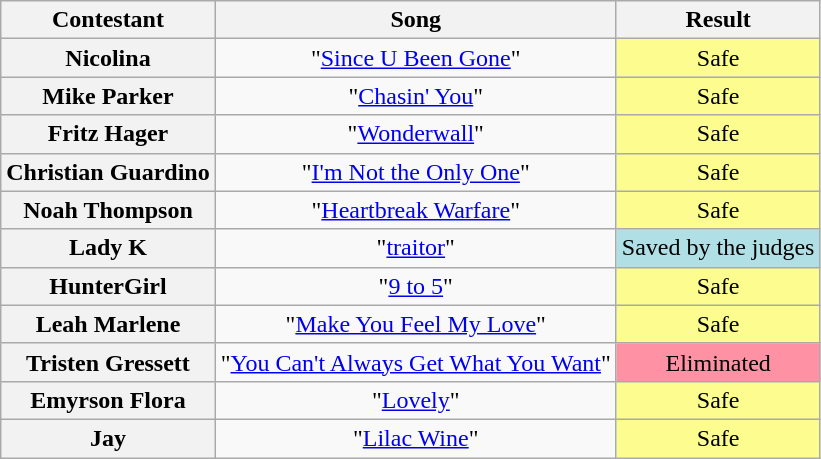<table class="wikitable" style="text-align:center; white-space:nowrap">
<tr>
<th scope="col">Contestant</th>
<th scope="col">Song</th>
<th scope="col">Result</th>
</tr>
<tr>
<th scope="row">Nicolina</th>
<td>"<a href='#'>Since U Been Gone</a>"</td>
<td style="background:#FDFC8F;">Safe</td>
</tr>
<tr>
<th scope="row">Mike Parker</th>
<td>"<a href='#'>Chasin' You</a>"</td>
<td style="background:#FDFC8F;">Safe</td>
</tr>
<tr>
<th scope="row">Fritz Hager</th>
<td>"<a href='#'>Wonderwall</a>"</td>
<td style="background:#FDFC8F;">Safe</td>
</tr>
<tr>
<th scope="row">Christian Guardino</th>
<td>"<a href='#'>I'm Not the Only One</a>"</td>
<td style="background:#FDFC8F;">Safe</td>
</tr>
<tr>
<th scope="row">Noah Thompson</th>
<td>"<a href='#'>Heartbreak Warfare</a>"</td>
<td style="background:#FDFC8F;">Safe</td>
</tr>
<tr>
<th scope="row">Lady K</th>
<td>"<a href='#'>traitor</a>"</td>
<td style="background:#B0E0E6;">Saved by the judges</td>
</tr>
<tr>
<th scope="row">HunterGirl</th>
<td>"<a href='#'>9 to 5</a>"</td>
<td style="background:#FDFC8F;">Safe</td>
</tr>
<tr>
<th scope="row">Leah Marlene</th>
<td>"<a href='#'>Make You Feel My Love</a>"</td>
<td style="background:#FDFC8F;">Safe</td>
</tr>
<tr>
<th scope="row">Tristen Gressett</th>
<td>"<a href='#'>You Can't Always Get What You Want</a>"</td>
<td style="background:#FF91A4;">Eliminated</td>
</tr>
<tr>
<th scope="row">Emyrson Flora</th>
<td>"<a href='#'>Lovely</a>"</td>
<td style="background:#FDFC8F;">Safe</td>
</tr>
<tr>
<th scope="row">Jay</th>
<td>"<a href='#'>Lilac Wine</a>"</td>
<td style="background:#FDFC8F;">Safe</td>
</tr>
</table>
